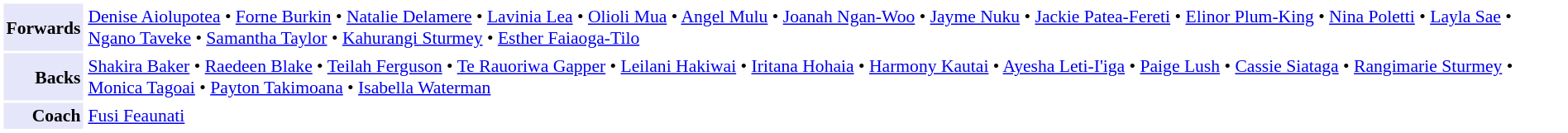<table cellpadding="2" style="border: 1px solid white; font-size:90%;">
<tr>
<td style="text-align:right;" bgcolor="lavender"><strong>Forwards</strong></td>
<td style="text-align:left;"><a href='#'>Denise Aiolupotea</a> • <a href='#'>Forne Burkin</a> • <a href='#'>Natalie Delamere</a> • <a href='#'>Lavinia Lea</a> • <a href='#'>Olioli Mua</a> • <a href='#'>Angel Mulu</a> • <a href='#'>Joanah Ngan-Woo</a> • <a href='#'>Jayme Nuku</a> • <a href='#'>Jackie Patea-Fereti</a> • <a href='#'>Elinor Plum-King</a> • <a href='#'>Nina Poletti</a> • <a href='#'>Layla Sae</a> • <a href='#'>Ngano Taveke</a> • <a href='#'>Samantha Taylor</a> • <a href='#'>Kahurangi Sturmey</a> • <a href='#'>Esther Faiaoga-Tilo</a></td>
</tr>
<tr>
<td style="text-align:right;" bgcolor="lavender"><strong>Backs</strong></td>
<td style="text-align:left;"><a href='#'>Shakira Baker</a> • <a href='#'>Raedeen Blake</a> • <a href='#'>Teilah Ferguson</a> • <a href='#'>Te Rauoriwa Gapper</a> • <a href='#'>Leilani Hakiwai</a> • <a href='#'>Iritana Hohaia</a> • <a href='#'>Harmony Kautai</a> • <a href='#'>Ayesha Leti-I'iga</a> • <a href='#'>Paige Lush</a> • <a href='#'>Cassie Siataga</a> • <a href='#'>Rangimarie Sturmey</a> • <a href='#'>Monica Tagoai</a> • <a href='#'>Payton Takimoana</a> • <a href='#'>Isabella Waterman</a></td>
</tr>
<tr>
<td style="text-align:right;" bgcolor="lavender"><strong>Coach</strong></td>
<td style="text-align:left;"><a href='#'>Fusi Feaunati</a></td>
</tr>
</table>
